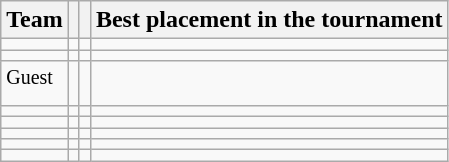<table class="wikitable sortable">
<tr>
<th>Team</th>
<th></th>
<th></th>
<th>Best placement in the tournament</th>
</tr>
<tr>
<td></td>
<td></td>
<td></td>
<td></td>
</tr>
<tr>
<td></td>
<td></td>
<td></td>
<td></td>
</tr>
<tr>
<td> <sup>Guest</sup></td>
<td></td>
<td></td>
<td></td>
</tr>
<tr>
<td></td>
<td></td>
<td></td>
<td></td>
</tr>
<tr>
<td></td>
<td></td>
<td></td>
<td></td>
</tr>
<tr>
<td></td>
<td></td>
<td></td>
<td></td>
</tr>
<tr>
<td></td>
<td></td>
<td></td>
<td></td>
</tr>
<tr>
<td></td>
<td></td>
<td></td>
<td></td>
</tr>
</table>
